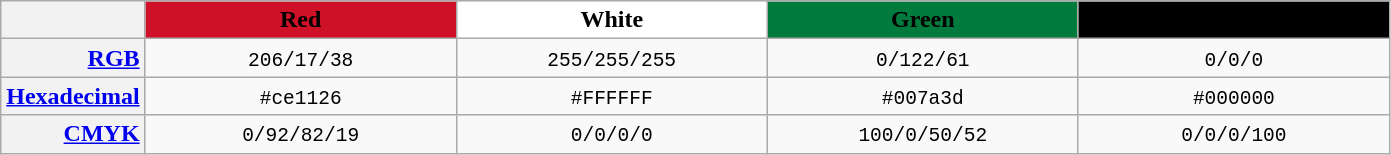<table class="wikitable" style="text-align:center;">
<tr>
<th></th>
<th style="background:#ce1126; width:200px"><span>Red</span></th>
<th style="background:#FFFFFF; width:200px"><span>White</span></th>
<th style="background:#007a3d; width:200px"><span>Green</span></th>
<th style="background:#000000; width:200px"><span>Black</span></th>
</tr>
<tr>
<td style="background:#F2F2F2; text-align:right"><strong><a href='#'>RGB</a></strong></td>
<td><code>206/17/38</code></td>
<td><code>255/255/255</code></td>
<td><code>0/122/61</code></td>
<td><code>0/0/0</code></td>
</tr>
<tr>
<td style="background:#F2F2F2; text-align:right"><strong><a href='#'>Hexadecimal</a></strong></td>
<td><code>#ce1126</code></td>
<td><code>#FFFFFF</code></td>
<td><code>#007a3d</code></td>
<td><code>#000000</code></td>
</tr>
<tr>
<td style="background:#F2F2F2; text-align:right"><strong><a href='#'>CMYK</a></strong></td>
<td><code>0/92/82/19</code></td>
<td><code>0/0/0/0</code></td>
<td><code>100/0/50/52</code></td>
<td><code>0/0/0/100</code></td>
</tr>
</table>
